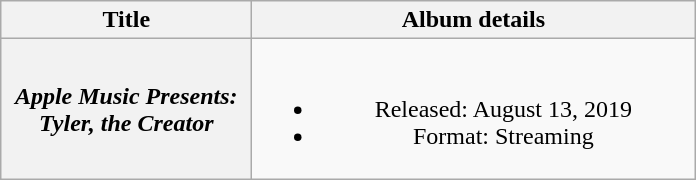<table class="wikitable plainrowheaders" style="text-align:center;">
<tr>
<th style="width:10em;">Title</th>
<th style="width:18em;">Album details</th>
</tr>
<tr>
<th scope="row"><em>Apple Music Presents: Tyler, the Creator</em></th>
<td><br><ul><li>Released: August 13, 2019</li><li>Format: Streaming</li></ul></td>
</tr>
</table>
